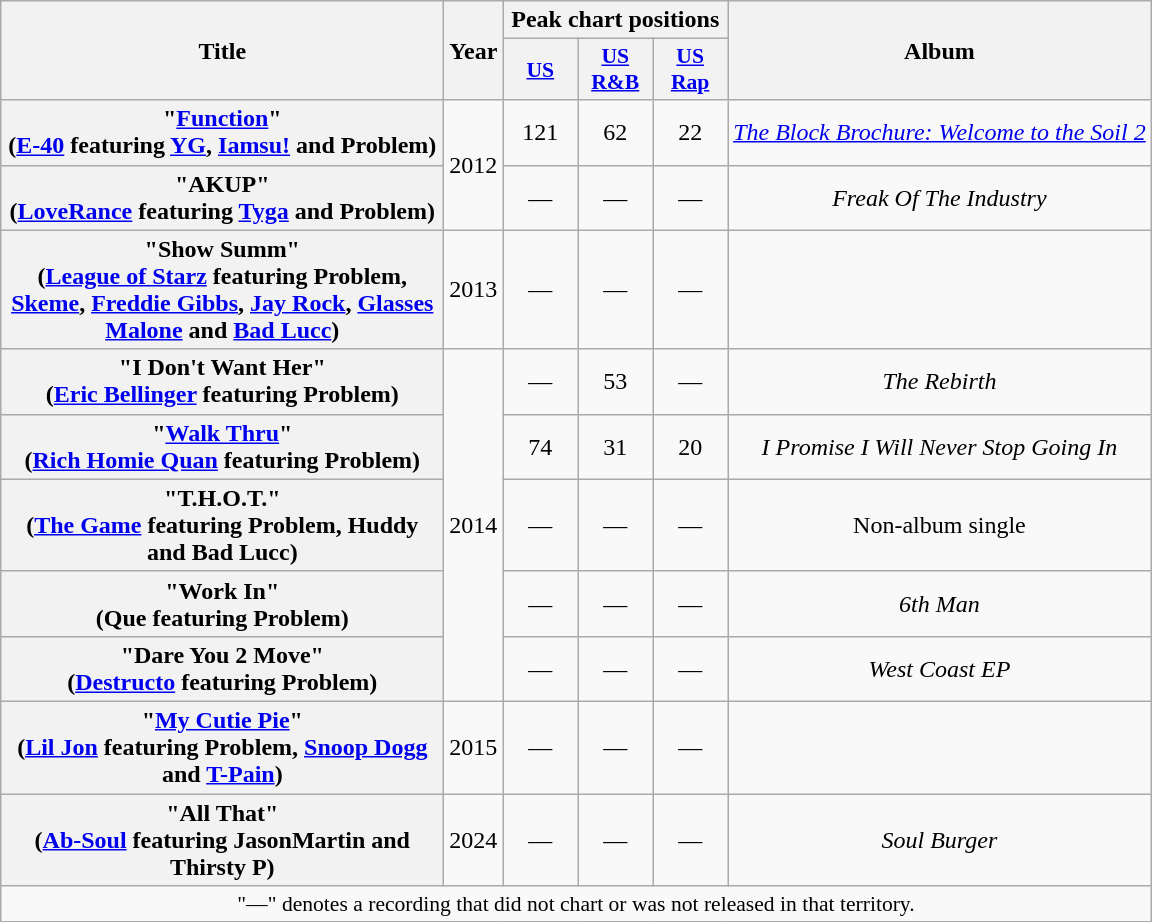<table class="wikitable plainrowheaders" style="text-align:center;">
<tr>
<th scope="col" rowspan="2" style="width:18em;">Title</th>
<th scope="col" rowspan="2">Year</th>
<th scope="col" colspan="3">Peak chart positions</th>
<th scope="col" rowspan="2">Album</th>
</tr>
<tr>
<th scope="col" style="width:3em;font-size:90%;"><a href='#'>US</a><br></th>
<th scope="col" style="width:3em;font-size:90%;"><a href='#'>US R&B</a><br></th>
<th scope="col" style="width:3em;font-size:90%;"><a href='#'>US Rap</a><br></th>
</tr>
<tr>
<th scope="row">"<a href='#'>Function</a>"<br><span>(<a href='#'>E-40</a> featuring <a href='#'>YG</a>, <a href='#'>Iamsu!</a> and Problem)</span></th>
<td rowspan="2">2012</td>
<td>121</td>
<td>62</td>
<td>22</td>
<td><em><a href='#'>The Block Brochure: Welcome to the Soil 2</a></em></td>
</tr>
<tr>
<th scope="row">"AKUP"<br><span>(<a href='#'>LoveRance</a> featuring <a href='#'>Tyga</a> and Problem)</span></th>
<td>—</td>
<td>—</td>
<td>—</td>
<td><em>Freak Of The Industry</em></td>
</tr>
<tr>
<th scope="row">"Show Summ"<br><span>(<a href='#'>League of Starz</a> featuring Problem, <a href='#'>Skeme</a>, <a href='#'>Freddie Gibbs</a>, <a href='#'>Jay Rock</a>, <a href='#'>Glasses Malone</a> and <a href='#'>Bad Lucc</a>)</span></th>
<td>2013</td>
<td>—</td>
<td>—</td>
<td>—</td>
<td></td>
</tr>
<tr>
<th scope="row">"I Don't Want Her"<br><span>(<a href='#'>Eric Bellinger</a> featuring Problem)</span></th>
<td rowspan="5">2014</td>
<td>—</td>
<td>53</td>
<td>—</td>
<td><em>The Rebirth</em></td>
</tr>
<tr>
<th scope="row">"<a href='#'>Walk Thru</a>" <br><span>(<a href='#'>Rich Homie Quan</a> featuring Problem)</span></th>
<td>74</td>
<td>31</td>
<td>20</td>
<td><em>I Promise I Will Never Stop Going In</em></td>
</tr>
<tr>
<th scope="row">"T.H.O.T."<br><span>(<a href='#'>The Game</a> featuring Problem, Huddy and Bad Lucc)</span></th>
<td>—</td>
<td>—</td>
<td>—</td>
<td>Non-album single</td>
</tr>
<tr>
<th scope="row">"Work In"<br><span>(Que featuring Problem)</span></th>
<td>—</td>
<td>—</td>
<td>—</td>
<td><em>6th Man</em></td>
</tr>
<tr>
<th scope="row">"Dare You 2 Move"<br><span>(<a href='#'>Destructo</a> featuring Problem)</span></th>
<td>—</td>
<td>—</td>
<td>—</td>
<td><em>West Coast EP</em></td>
</tr>
<tr>
<th scope="row">"<a href='#'>My Cutie Pie</a>"<br><span>(<a href='#'>Lil Jon</a> featuring Problem, <a href='#'>Snoop Dogg</a> and <a href='#'>T-Pain</a>)</span></th>
<td rowspan="1">2015</td>
<td>—</td>
<td>—</td>
<td>—</td>
<td></td>
</tr>
<tr>
<th scope="row">"All That"<br><span>(<a href='#'>Ab-Soul</a> featuring JasonMartin and Thirsty P)</span></th>
<td rowspan="1">2024</td>
<td>—</td>
<td>—</td>
<td>—</td>
<td><em>Soul Burger</em></td>
</tr>
<tr>
<td colspan="13" style="font-size:90%">"—" denotes a recording that did not chart or was not released in that territory.</td>
</tr>
</table>
